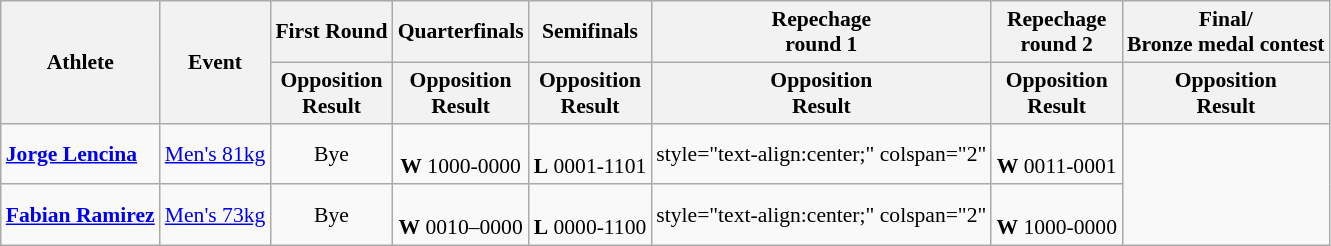<table class= wikitable style="font-size:90%">
<tr>
<th rowspan="2">Athlete</th>
<th rowspan="2">Event</th>
<th>First Round</th>
<th>Quarterfinals</th>
<th>Semifinals</th>
<th>Repechage <br>round 1</th>
<th>Repechage <br>round 2</th>
<th>Final/<br>Bronze medal contest</th>
</tr>
<tr>
<th>Opposition<br>Result</th>
<th>Opposition<br>Result</th>
<th>Opposition<br>Result</th>
<th>Opposition<br>Result</th>
<th>Opposition<br>Result</th>
<th>Opposition<br>Result</th>
</tr>
<tr>
<td><strong><a href='#'>Jorge Lencina</a></strong></td>
<td style="text-align:center;"><a href='#'>Men's 81kg</a></td>
<td style="text-align:center;">Bye</td>
<td style="text-align:center;"><br> <strong>W</strong> 1000-0000</td>
<td style="text-align:center;"><br> <strong>L</strong> 0001-1101</td>
<td>style="text-align:center;" colspan="2" </td>
<td style="text-align:center;"><br> <strong>W</strong> 0011-0001 </td>
</tr>
<tr>
<td><strong><a href='#'>Fabian Ramirez</a></strong></td>
<td style="text-align:center;"><a href='#'>Men's 73kg</a></td>
<td style="text-align:center;">Bye</td>
<td style="text-align:center;"><br> <strong>W</strong> 0010–0000</td>
<td style="text-align:center;"><br> <strong>L</strong> 0000-1100</td>
<td>style="text-align:center;" colspan="2" </td>
<td style="text-align:center;"><br> <strong>W</strong> 1000-0000 </td>
</tr>
</table>
